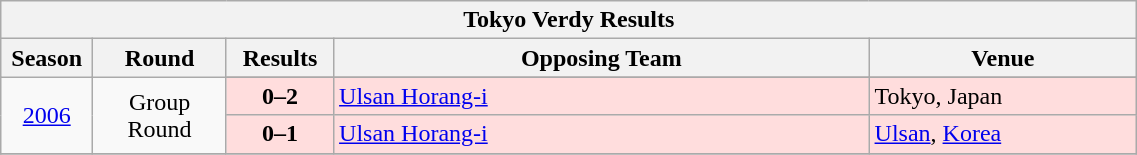<table width=60% class="wikitable sortable" style="text-align:center;">
<tr>
<th colspan=6>Tokyo Verdy Results</th>
</tr>
<tr>
<th width=5%>Season</th>
<th width=10%>Round</th>
<th width=8%>Results</th>
<th width=40%>Opposing Team</th>
<th width=20%>Venue</th>
</tr>
<tr>
<td rowspan=3><a href='#'>2006</a></td>
<td rowspan=3>Group Round</td>
</tr>
<tr style="background:#ffdddd">
<td><strong>0–2</strong></td>
<td align="left"> <a href='#'>Ulsan Horang-i</a></td>
<td align="left">Tokyo, Japan</td>
</tr>
<tr style="background:#ffdddd">
<td><strong>0–1</strong></td>
<td align="left"> <a href='#'>Ulsan Horang-i</a></td>
<td align="left"><a href='#'>Ulsan</a>, <a href='#'>Korea</a></td>
</tr>
<tr>
</tr>
</table>
